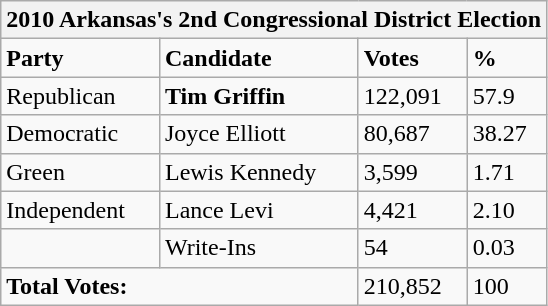<table class="wikitable">
<tr>
<th colspan="4">2010 Arkansas's 2nd Congressional District Election</th>
</tr>
<tr>
<td><strong>Party</strong></td>
<td><strong>Candidate</strong></td>
<td><strong>Votes</strong></td>
<td><strong>%</strong></td>
</tr>
<tr>
<td>Republican</td>
<td><strong>Tim Griffin</strong></td>
<td>122,091</td>
<td>57.9</td>
</tr>
<tr>
<td>Democratic</td>
<td>Joyce Elliott</td>
<td>80,687</td>
<td>38.27</td>
</tr>
<tr>
<td>Green</td>
<td>Lewis Kennedy</td>
<td>3,599</td>
<td>1.71</td>
</tr>
<tr>
<td>Independent</td>
<td>Lance Levi</td>
<td>4,421</td>
<td>2.10</td>
</tr>
<tr>
<td></td>
<td>Write-Ins</td>
<td>54</td>
<td>0.03</td>
</tr>
<tr>
<td colspan="2"><strong>Total Votes:</strong></td>
<td>210,852</td>
<td>100</td>
</tr>
</table>
